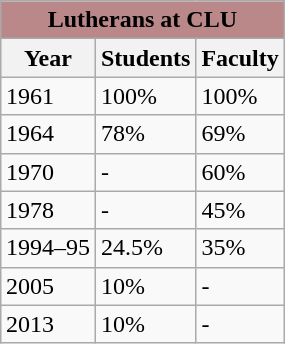<table class="wikitable" style="float:right;">
<tr>
<th style="background:#BA8888;" colspan="3">Lutherans at CLU</th>
</tr>
<tr>
<th>Year</th>
<th>Students</th>
<th>Faculty</th>
</tr>
<tr>
<td>1961</td>
<td>100%</td>
<td>100%</td>
</tr>
<tr>
<td>1964</td>
<td>78%</td>
<td>69%</td>
</tr>
<tr>
<td>1970</td>
<td>-</td>
<td>60%</td>
</tr>
<tr>
<td>1978</td>
<td>-</td>
<td>45%</td>
</tr>
<tr>
<td>1994–95</td>
<td>24.5%</td>
<td>35%</td>
</tr>
<tr>
<td>2005</td>
<td>10%</td>
<td>-</td>
</tr>
<tr>
<td>2013</td>
<td>10%</td>
<td>-</td>
</tr>
</table>
